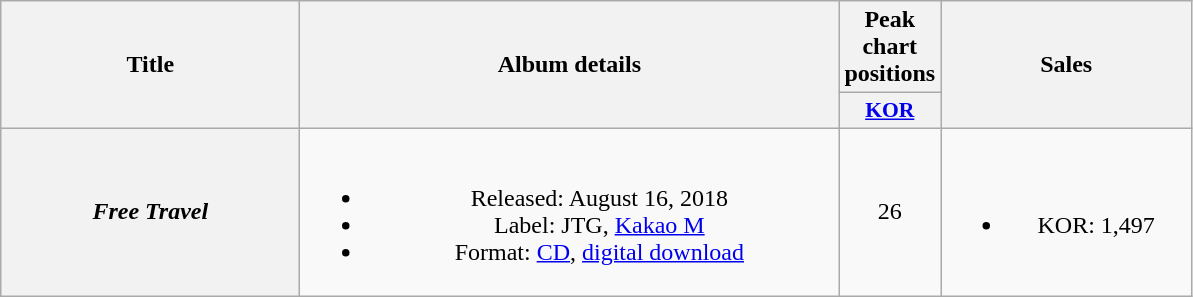<table class="wikitable plainrowheaders" style="text-align:center;">
<tr>
<th rowspan="2" style="width:12em;">Title</th>
<th rowspan="2" style="width:22em;">Album details</th>
<th colspan="1">Peak chart positions</th>
<th rowspan="2" style="width:10em;">Sales</th>
</tr>
<tr>
<th scope="col" style="width:3em;font-size:90%;"><a href='#'>KOR</a><br></th>
</tr>
<tr>
<th scope="row"><em>Free Travel</em></th>
<td><br><ul><li>Released: August 16, 2018</li><li>Label: JTG, <a href='#'>Kakao M</a></li><li>Format: <a href='#'>CD</a>, <a href='#'>digital download</a></li></ul></td>
<td>26</td>
<td><br><ul><li>KOR: 1,497</li></ul></td>
</tr>
</table>
